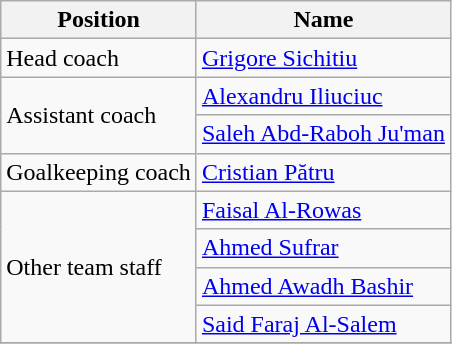<table class="wikitable">
<tr>
<th>Position</th>
<th>Name</th>
</tr>
<tr>
<td>Head coach</td>
<td> <a href='#'>Grigore Sichitiu</a></td>
</tr>
<tr>
<td rowspan="2">Assistant coach</td>
<td> <a href='#'>Alexandru Iliuciuc</a></td>
</tr>
<tr>
<td> <a href='#'>Saleh Abd-Raboh Ju'man</a></td>
</tr>
<tr>
<td>Goalkeeping coach</td>
<td> <a href='#'>Cristian Pătru</a></td>
</tr>
<tr>
<td rowspan="4">Other team staff</td>
<td> <a href='#'>Faisal Al-Rowas</a></td>
</tr>
<tr>
<td> <a href='#'>Ahmed Sufrar</a></td>
</tr>
<tr>
<td> <a href='#'>Ahmed Awadh Bashir</a></td>
</tr>
<tr>
<td> <a href='#'>Said Faraj Al-Salem</a></td>
</tr>
<tr>
</tr>
</table>
